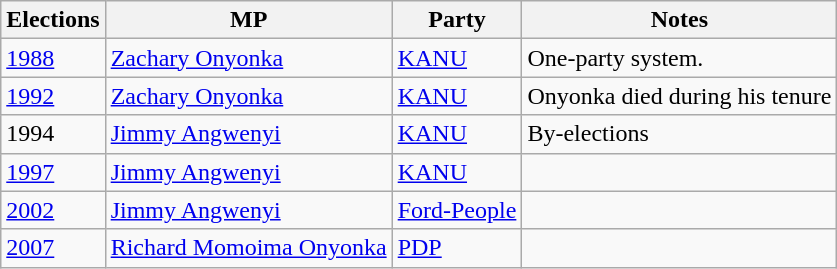<table class="wikitable">
<tr>
<th>Elections</th>
<th>MP </th>
<th>Party</th>
<th>Notes</th>
</tr>
<tr>
<td><a href='#'>1988</a></td>
<td><a href='#'>Zachary Onyonka</a></td>
<td><a href='#'>KANU</a></td>
<td>One-party system.</td>
</tr>
<tr>
<td><a href='#'>1992</a></td>
<td><a href='#'>Zachary Onyonka</a></td>
<td><a href='#'>KANU</a></td>
<td>Onyonka died during his tenure</td>
</tr>
<tr>
<td>1994</td>
<td><a href='#'>Jimmy Angwenyi</a></td>
<td><a href='#'>KANU</a></td>
<td>By-elections</td>
</tr>
<tr>
<td><a href='#'>1997</a></td>
<td><a href='#'>Jimmy Angwenyi</a></td>
<td><a href='#'>KANU</a></td>
<td></td>
</tr>
<tr>
<td><a href='#'>2002</a></td>
<td><a href='#'>Jimmy Angwenyi</a></td>
<td><a href='#'>Ford-People</a></td>
<td></td>
</tr>
<tr>
<td><a href='#'>2007</a></td>
<td><a href='#'>Richard Momoima Onyonka</a></td>
<td><a href='#'>PDP</a></td>
<td></td>
</tr>
</table>
